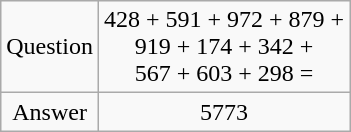<table class="wikitable" style="text-align:center">
<tr>
<td>Question</td>
<td>428 + 591 + 972 + 879 +<br>919 + 174 + 342 +<br>567 + 603 + 298 =</td>
</tr>
<tr>
<td>Answer</td>
<td>5773</td>
</tr>
</table>
